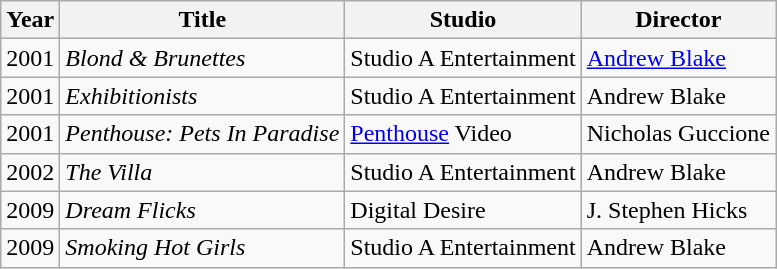<table class="wikitable sortable">
<tr>
<th>Year</th>
<th>Title</th>
<th>Studio</th>
<th>Director</th>
</tr>
<tr>
<td>2001</td>
<td><em>Blond & Brunettes</em></td>
<td>Studio A Entertainment</td>
<td><a href='#'>Andrew Blake</a></td>
</tr>
<tr>
<td>2001</td>
<td><em>Exhibitionists</em></td>
<td>Studio A Entertainment</td>
<td>Andrew Blake</td>
</tr>
<tr>
<td>2001</td>
<td><em>Penthouse: Pets In Paradise</em></td>
<td><a href='#'>Penthouse</a> Video</td>
<td>Nicholas Guccione</td>
</tr>
<tr>
<td>2002</td>
<td><em>The Villa</em></td>
<td>Studio A Entertainment</td>
<td>Andrew Blake</td>
</tr>
<tr>
<td>2009</td>
<td><em>Dream Flicks</em></td>
<td>Digital Desire</td>
<td>J. Stephen Hicks</td>
</tr>
<tr>
<td>2009</td>
<td><em>Smoking Hot Girls</em></td>
<td>Studio A Entertainment</td>
<td>Andrew Blake</td>
</tr>
</table>
